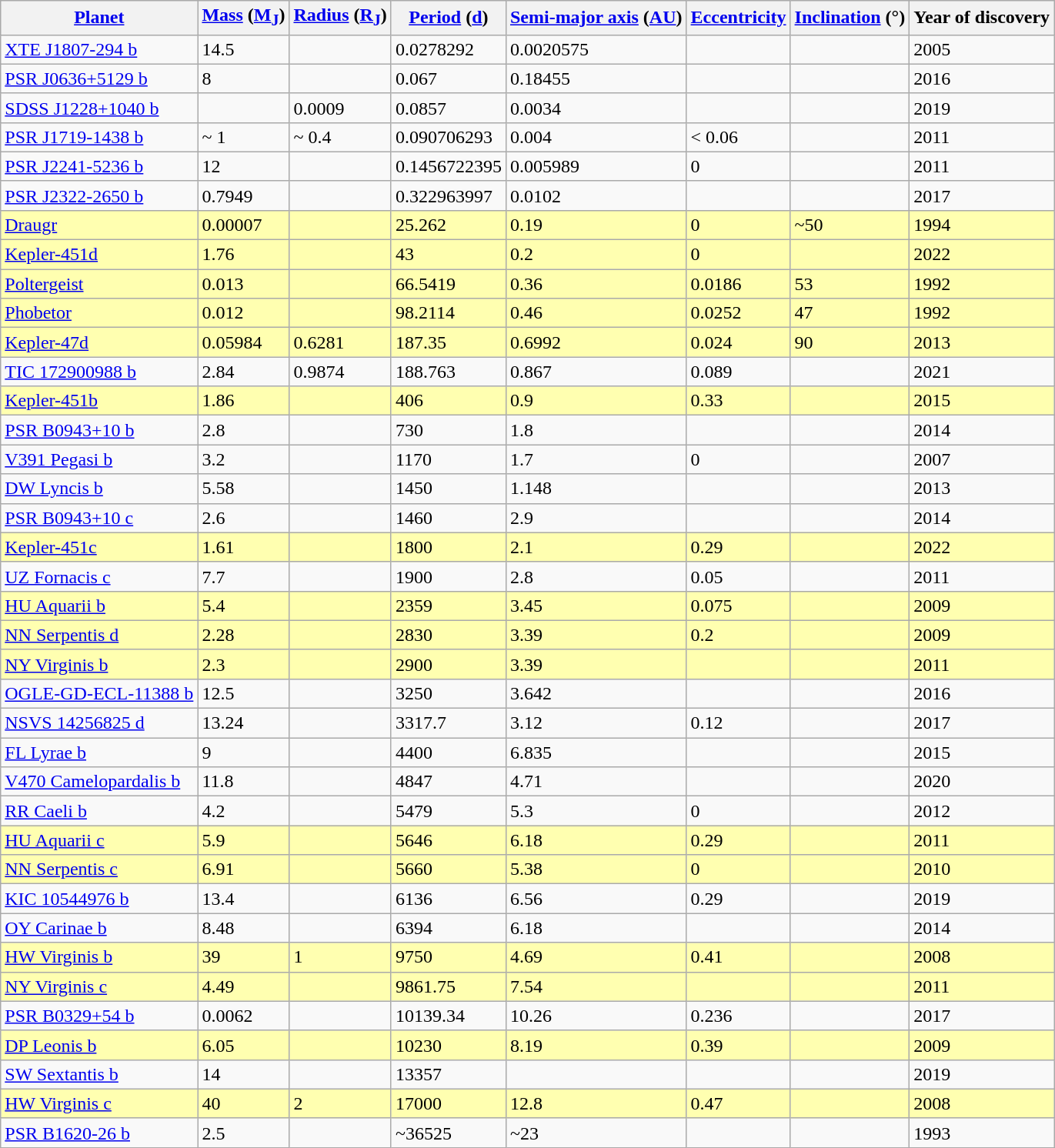<table class="wikitable sortable">
<tr>
<th><a href='#'>Planet</a></th>
<th><a href='#'>Mass</a> (<a href='#'>M<sub>J</sub></a>)</th>
<th><a href='#'>Radius</a> (<a href='#'>R<sub>J</sub></a>)</th>
<th><a href='#'>Period</a> (<a href='#'>d</a>)</th>
<th><a href='#'>Semi-major axis</a> (<a href='#'>AU</a>)</th>
<th><a href='#'>Eccentricity</a></th>
<th><a href='#'>Inclination</a> (°)</th>
<th>Year of discovery</th>
</tr>
<tr>
<td><a href='#'>XTE J1807-294 b</a></td>
<td>14.5</td>
<td></td>
<td>0.0278292</td>
<td>0.0020575</td>
<td></td>
<td></td>
<td>2005</td>
</tr>
<tr>
<td><a href='#'>PSR J0636+5129 b</a></td>
<td>8</td>
<td></td>
<td>0.067</td>
<td>0.18455</td>
<td></td>
<td></td>
<td>2016</td>
</tr>
<tr>
<td><a href='#'>SDSS J1228+1040 b</a></td>
<td></td>
<td>0.0009</td>
<td>0.0857</td>
<td>0.0034</td>
<td></td>
<td></td>
<td>2019</td>
</tr>
<tr>
<td><a href='#'>PSR J1719-1438 b</a></td>
<td>~ 1</td>
<td>~ 0.4</td>
<td>0.090706293</td>
<td>0.004</td>
<td>< 0.06</td>
<td></td>
<td>2011</td>
</tr>
<tr>
<td><a href='#'>PSR J2241-5236 b</a></td>
<td>12</td>
<td></td>
<td>0.1456722395</td>
<td>0.005989</td>
<td>0</td>
<td></td>
<td>2011</td>
</tr>
<tr>
<td><a href='#'>PSR J2322-2650 b</a></td>
<td>0.7949</td>
<td></td>
<td>0.322963997</td>
<td>0.0102</td>
<td></td>
<td></td>
<td>2017</td>
</tr>
<tr bgcolor="#ffffb0">
<td><a href='#'>Draugr</a></td>
<td>0.00007</td>
<td></td>
<td>25.262</td>
<td>0.19</td>
<td>0</td>
<td>~50</td>
<td>1994</td>
</tr>
<tr bgcolor="#ffffb0">
<td><a href='#'>Kepler-451d</a></td>
<td>1.76</td>
<td></td>
<td>43</td>
<td>0.2</td>
<td>0</td>
<td></td>
<td>2022</td>
</tr>
<tr bgcolor="#ffffb0">
<td><a href='#'>Poltergeist</a></td>
<td>0.013</td>
<td></td>
<td>66.5419</td>
<td>0.36</td>
<td>0.0186</td>
<td>53</td>
<td>1992</td>
</tr>
<tr bgcolor="#ffffb0">
<td><a href='#'>Phobetor</a></td>
<td>0.012</td>
<td></td>
<td>98.2114</td>
<td>0.46</td>
<td>0.0252</td>
<td>47</td>
<td>1992</td>
</tr>
<tr bgcolor="#ffffb0">
<td><a href='#'>Kepler-47d</a></td>
<td>0.05984</td>
<td>0.6281</td>
<td>187.35</td>
<td>0.6992</td>
<td>0.024</td>
<td>90</td>
<td>2013</td>
</tr>
<tr>
<td><a href='#'>TIC 172900988 b</a></td>
<td>2.84</td>
<td>0.9874</td>
<td>188.763</td>
<td>0.867</td>
<td>0.089</td>
<td></td>
<td>2021</td>
</tr>
<tr bgcolor="#ffffb0">
<td><a href='#'>Kepler-451b</a></td>
<td>1.86</td>
<td></td>
<td>406</td>
<td>0.9</td>
<td>0.33</td>
<td></td>
<td>2015</td>
</tr>
<tr>
<td><a href='#'>PSR B0943+10 b</a></td>
<td>2.8</td>
<td></td>
<td>730</td>
<td>1.8</td>
<td></td>
<td></td>
<td>2014</td>
</tr>
<tr>
<td><a href='#'>V391 Pegasi b</a></td>
<td>3.2</td>
<td></td>
<td>1170</td>
<td>1.7</td>
<td>0</td>
<td></td>
<td>2007</td>
</tr>
<tr>
<td><a href='#'>DW Lyncis b</a></td>
<td>5.58</td>
<td></td>
<td>1450</td>
<td>1.148</td>
<td></td>
<td></td>
<td>2013</td>
</tr>
<tr>
<td><a href='#'>PSR B0943+10 c</a></td>
<td>2.6</td>
<td></td>
<td>1460</td>
<td>2.9</td>
<td></td>
<td></td>
<td>2014</td>
</tr>
<tr bgcolor="#ffffb0">
<td><a href='#'>Kepler-451c</a></td>
<td>1.61</td>
<td></td>
<td>1800</td>
<td>2.1</td>
<td>0.29</td>
<td></td>
<td>2022</td>
</tr>
<tr>
<td><a href='#'>UZ Fornacis c</a></td>
<td>7.7</td>
<td></td>
<td>1900</td>
<td>2.8</td>
<td>0.05</td>
<td></td>
<td>2011</td>
</tr>
<tr bgcolor="#ffffb0">
<td><a href='#'>HU Aquarii b</a></td>
<td>5.4</td>
<td></td>
<td>2359</td>
<td>3.45</td>
<td>0.075</td>
<td></td>
<td>2009</td>
</tr>
<tr bgcolor="#ffffb0">
<td><a href='#'>NN Serpentis d</a></td>
<td>2.28</td>
<td></td>
<td>2830</td>
<td>3.39</td>
<td>0.2</td>
<td></td>
<td>2009</td>
</tr>
<tr bgcolor="#ffffb0">
<td><a href='#'>NY Virginis b</a></td>
<td>2.3</td>
<td></td>
<td>2900</td>
<td>3.39</td>
<td></td>
<td></td>
<td>2011</td>
</tr>
<tr>
<td><a href='#'>OGLE-GD-ECL-11388 b</a></td>
<td>12.5</td>
<td></td>
<td>3250</td>
<td>3.642</td>
<td></td>
<td></td>
<td>2016</td>
</tr>
<tr>
<td><a href='#'>NSVS 14256825 d</a></td>
<td>13.24</td>
<td></td>
<td>3317.7</td>
<td>3.12</td>
<td>0.12</td>
<td></td>
<td>2017</td>
</tr>
<tr>
<td><a href='#'>FL Lyrae b</a></td>
<td>9</td>
<td></td>
<td>4400</td>
<td>6.835</td>
<td></td>
<td></td>
<td>2015</td>
</tr>
<tr>
<td><a href='#'>V470 Camelopardalis b</a></td>
<td>11.8</td>
<td></td>
<td>4847</td>
<td>4.71</td>
<td></td>
<td></td>
<td>2020</td>
</tr>
<tr>
<td><a href='#'>RR Caeli b</a></td>
<td>4.2</td>
<td></td>
<td>5479</td>
<td>5.3</td>
<td>0</td>
<td></td>
<td>2012</td>
</tr>
<tr bgcolor="#ffffb0">
<td><a href='#'>HU Aquarii c</a></td>
<td>5.9</td>
<td></td>
<td>5646</td>
<td>6.18</td>
<td>0.29</td>
<td></td>
<td>2011</td>
</tr>
<tr bgcolor="#ffffb0">
<td><a href='#'>NN Serpentis c</a></td>
<td>6.91</td>
<td></td>
<td>5660</td>
<td>5.38</td>
<td>0</td>
<td></td>
<td>2010</td>
</tr>
<tr>
<td><a href='#'>KIC 10544976 b</a></td>
<td>13.4</td>
<td></td>
<td>6136</td>
<td>6.56</td>
<td>0.29</td>
<td></td>
<td>2019</td>
</tr>
<tr>
<td><a href='#'>OY Carinae b</a></td>
<td>8.48</td>
<td></td>
<td>6394</td>
<td>6.18</td>
<td></td>
<td></td>
<td>2014</td>
</tr>
<tr bgcolor="#ffffb0">
<td><a href='#'>HW Virginis b</a></td>
<td>39</td>
<td>1</td>
<td>9750</td>
<td>4.69</td>
<td>0.41</td>
<td></td>
<td>2008</td>
</tr>
<tr bgcolor="#ffffb0">
<td><a href='#'>NY Virginis c</a></td>
<td>4.49</td>
<td></td>
<td>9861.75</td>
<td>7.54</td>
<td></td>
<td></td>
<td>2011</td>
</tr>
<tr>
<td><a href='#'>PSR B0329+54 b</a></td>
<td>0.0062</td>
<td></td>
<td>10139.34</td>
<td>10.26</td>
<td>0.236</td>
<td></td>
<td>2017</td>
</tr>
<tr bgcolor="#ffffb0">
<td><a href='#'>DP Leonis b</a></td>
<td>6.05</td>
<td></td>
<td>10230</td>
<td>8.19</td>
<td>0.39</td>
<td></td>
<td>2009</td>
</tr>
<tr>
<td><a href='#'>SW Sextantis b</a></td>
<td>14</td>
<td></td>
<td>13357</td>
<td></td>
<td></td>
<td></td>
<td>2019</td>
</tr>
<tr bgcolor="#ffffb0">
<td><a href='#'>HW Virginis c</a></td>
<td>40</td>
<td>2</td>
<td>17000</td>
<td>12.8</td>
<td>0.47</td>
<td></td>
<td>2008</td>
</tr>
<tr>
<td><a href='#'>PSR B1620-26 b</a></td>
<td>2.5</td>
<td></td>
<td>~36525</td>
<td>~23</td>
<td></td>
<td></td>
<td>1993</td>
</tr>
</table>
